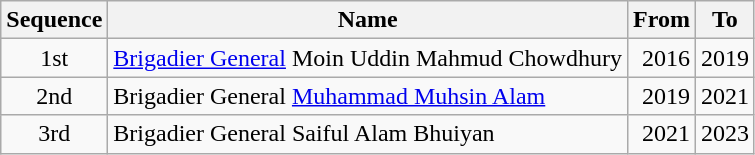<table class="wikitable">
<tr>
<th>Sequence</th>
<th>Name</th>
<th>From</th>
<th>To</th>
</tr>
<tr>
<td style="text-align:center;">1st</td>
<td><a href='#'>Brigadier General</a> Moin Uddin Mahmud Chowdhury</td>
<td style="text-align:right;">2016</td>
<td style="text-align:right;">2019</td>
</tr>
<tr>
<td style="text-align:center;">2nd</td>
<td>Brigadier General <a href='#'>Muhammad Muhsin Alam</a></td>
<td style="text-align:right;">2019</td>
<td style="text-align:right;">2021</td>
</tr>
<tr>
<td style="text-align:center;">3rd</td>
<td>Brigadier General Saiful Alam Bhuiyan</td>
<td style="text-align:right;">2021</td>
<td style="text-align:right;">2023</td>
</tr>
</table>
